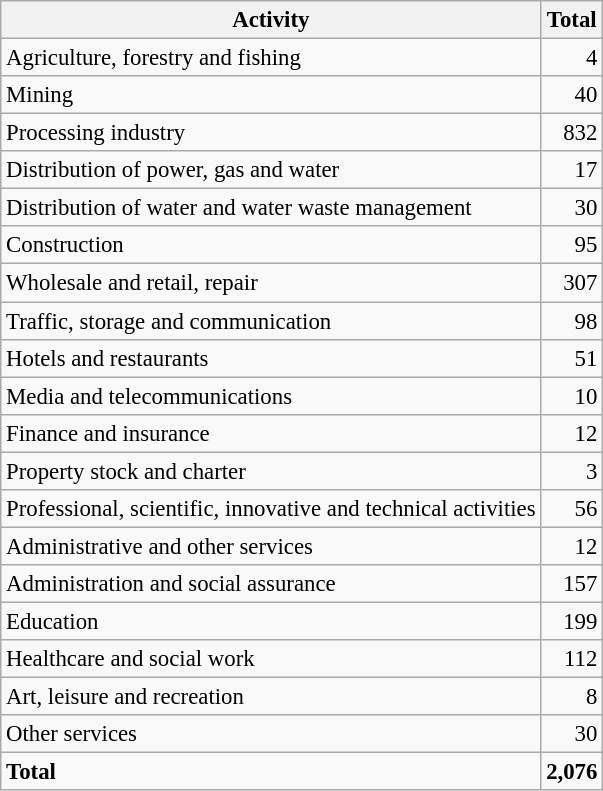<table class="wikitable sortable" style="font-size:95%;">
<tr>
<th>Activity</th>
<th>Total</th>
</tr>
<tr>
<td>Agriculture, forestry and fishing</td>
<td align="right">4</td>
</tr>
<tr>
<td>Mining</td>
<td align="right">40</td>
</tr>
<tr>
<td>Processing industry</td>
<td align="right">832</td>
</tr>
<tr>
<td>Distribution of power, gas and water</td>
<td align="right">17</td>
</tr>
<tr>
<td>Distribution of water and water waste management</td>
<td align="right">30</td>
</tr>
<tr>
<td>Construction</td>
<td align="right">95</td>
</tr>
<tr>
<td>Wholesale and retail, repair</td>
<td align="right">307</td>
</tr>
<tr>
<td>Traffic, storage and communication</td>
<td align="right">98</td>
</tr>
<tr>
<td>Hotels and restaurants</td>
<td align="right">51</td>
</tr>
<tr>
<td>Media and telecommunications</td>
<td align="right">10</td>
</tr>
<tr>
<td>Finance and insurance</td>
<td align="right">12</td>
</tr>
<tr>
<td>Property stock and charter</td>
<td align="right">3</td>
</tr>
<tr>
<td>Professional, scientific, innovative and technical activities</td>
<td align="right">56</td>
</tr>
<tr>
<td>Administrative and other services</td>
<td align="right">12</td>
</tr>
<tr>
<td>Administration and social assurance</td>
<td align="right">157</td>
</tr>
<tr>
<td>Education</td>
<td align="right">199</td>
</tr>
<tr>
<td>Healthcare and social work</td>
<td align="right">112</td>
</tr>
<tr>
<td>Art, leisure and recreation</td>
<td align="right">8</td>
</tr>
<tr>
<td>Other services</td>
<td align="right">30</td>
</tr>
<tr class="sortbottom">
<td><strong>Total</strong></td>
<td align="right"><strong>2,076</strong></td>
</tr>
</table>
